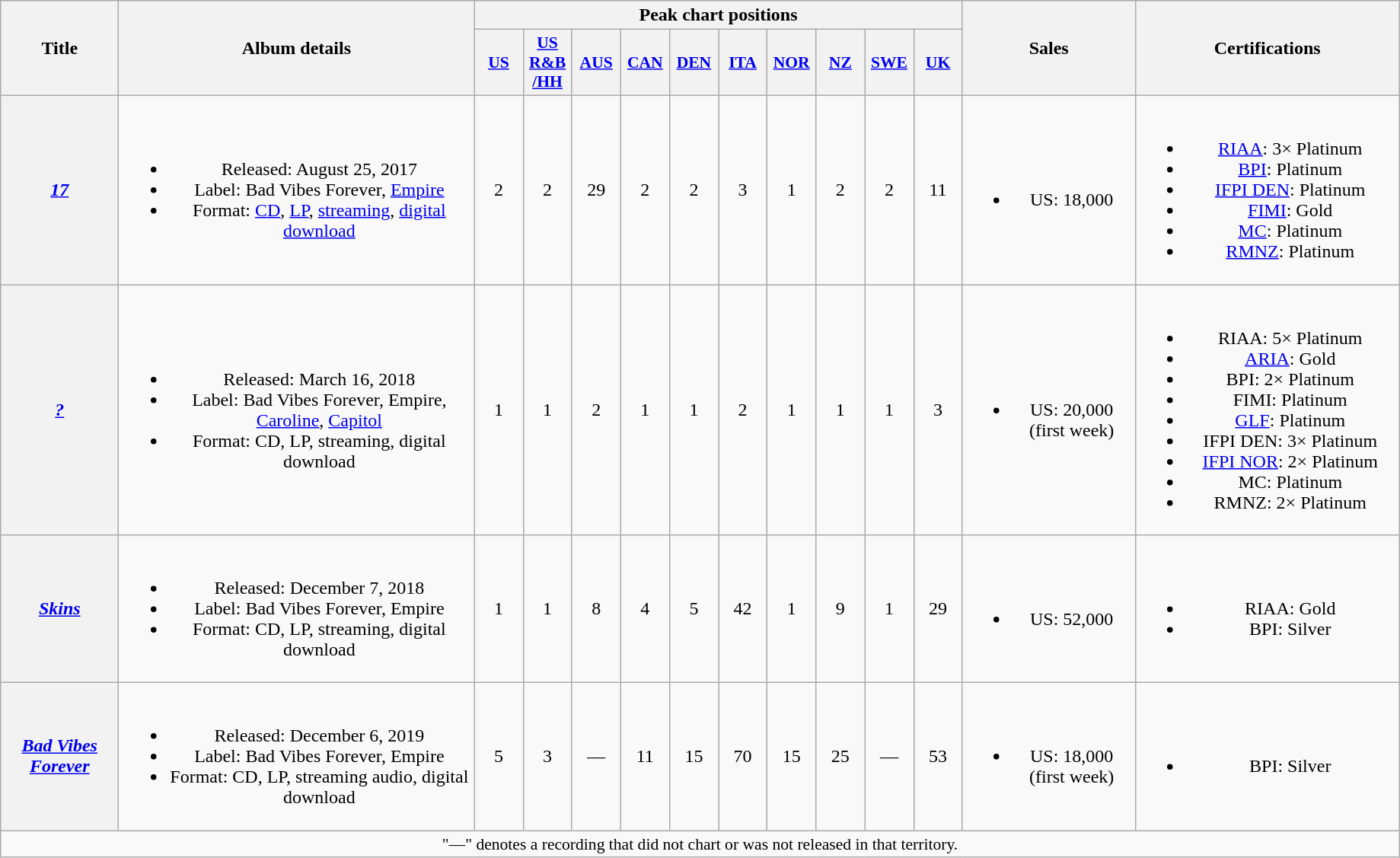<table class="wikitable plainrowheaders" style="text-align:center;">
<tr>
<th scope="col" rowspan="2" style="width:6em;">Title</th>
<th scope="col" rowspan="2" style="width:19em;">Album details</th>
<th scope="col" colspan="10">Peak chart positions</th>
<th scope="col" rowspan="2" style="width:9em;">Sales</th>
<th scope="col" rowspan="2" style="width:14em;">Certifications</th>
</tr>
<tr>
<th scope="col" style="width:2.5em;font-size:90%;"><a href='#'>US</a><br></th>
<th scope="col" style="width:2.5em;font-size:90%;"><a href='#'>US<br>R&B<br>/HH</a><br></th>
<th scope="col" style="width:2.5em;font-size:90%;"><a href='#'>AUS</a><br></th>
<th scope="col" style="width:2.5em;font-size:90%;"><a href='#'>CAN</a><br></th>
<th scope="col" style="width:2.5em;font-size:90%;"><a href='#'>DEN</a><br></th>
<th scope="col" style="width:2.5em;font-size:90%;"><a href='#'>ITA</a><br></th>
<th scope="col" style="width:2.5em;font-size:90%;"><a href='#'>NOR</a><br></th>
<th scope="col" style="width:2.5em;font-size:90%;"><a href='#'>NZ</a><br></th>
<th scope="col" style="width:2.5em;font-size:90%;"><a href='#'>SWE</a><br></th>
<th scope="col" style="width:2.5em;font-size:90%;"><a href='#'>UK</a><br></th>
</tr>
<tr>
<th scope="row"><em><a href='#'>17</a></em></th>
<td><br><ul><li>Released: August 25, 2017</li><li>Label: Bad Vibes Forever, <a href='#'>Empire</a></li><li>Format: <a href='#'>CD</a>, <a href='#'>LP</a>, <a href='#'>streaming</a>, <a href='#'>digital download</a></li></ul></td>
<td>2</td>
<td>2</td>
<td>29</td>
<td>2</td>
<td>2</td>
<td>3</td>
<td>1</td>
<td>2</td>
<td>2</td>
<td>11</td>
<td><br><ul><li>US: 18,000</li></ul></td>
<td><br><ul><li><a href='#'>RIAA</a>: 3× Platinum</li><li><a href='#'>BPI</a>: Platinum</li><li><a href='#'>IFPI DEN</a>: Platinum</li><li><a href='#'>FIMI</a>: Gold</li><li><a href='#'>MC</a>: Platinum</li><li><a href='#'>RMNZ</a>: Platinum</li></ul></td>
</tr>
<tr>
<th scope="row"><em><a href='#'>?</a></em></th>
<td><br><ul><li>Released: March 16, 2018</li><li>Label: Bad Vibes Forever, Empire, <a href='#'>Caroline</a>, <a href='#'>Capitol</a></li><li>Format:  CD, LP, streaming, digital download</li></ul></td>
<td>1</td>
<td>1</td>
<td>2</td>
<td>1</td>
<td>1</td>
<td>2</td>
<td>1</td>
<td>1</td>
<td>1</td>
<td>3</td>
<td><br><ul><li>US: 20,000<br>(first week)</li></ul></td>
<td><br><ul><li>RIAA: 5× Platinum</li><li><a href='#'>ARIA</a>: Gold</li><li>BPI: 2× Platinum</li><li>FIMI: Platinum</li><li><a href='#'>GLF</a>: Platinum</li><li>IFPI DEN: 3× Platinum</li><li><a href='#'>IFPI NOR</a>: 2× Platinum</li><li>MC: Platinum</li><li>RMNZ: 2× Platinum</li></ul></td>
</tr>
<tr>
<th scope="row"><em><a href='#'>Skins</a></em></th>
<td><br><ul><li>Released: December 7, 2018</li><li>Label: Bad Vibes Forever, Empire</li><li>Format: CD, LP, streaming, digital download</li></ul></td>
<td>1</td>
<td>1</td>
<td>8</td>
<td>4</td>
<td>5</td>
<td>42</td>
<td>1</td>
<td>9</td>
<td>1</td>
<td>29</td>
<td><br><ul><li>US: 52,000</li></ul></td>
<td><br><ul><li>RIAA: Gold</li><li>BPI: Silver</li></ul></td>
</tr>
<tr>
<th scope="row"><em><a href='#'>Bad Vibes Forever</a></em></th>
<td><br><ul><li>Released: December 6, 2019</li><li>Label: Bad Vibes Forever, Empire</li><li>Format: CD, LP, streaming audio, digital download</li></ul></td>
<td>5</td>
<td>3</td>
<td>—</td>
<td>11</td>
<td>15</td>
<td>70</td>
<td>15</td>
<td>25</td>
<td>—</td>
<td>53</td>
<td><br><ul><li>US: 18,000<br>(first week)</li></ul></td>
<td><br><ul><li>BPI: Silver</li></ul></td>
</tr>
<tr>
<td colspan="14" style="font-size:90%">"—" denotes a recording that did not chart or was not released in that territory.</td>
</tr>
</table>
